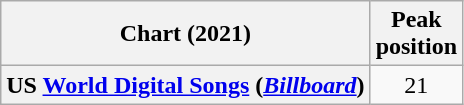<table class="wikitable plainrowheaders" style="text-align:center">
<tr>
<th scope="col">Chart (2021)</th>
<th scope="col">Peak<br>position</th>
</tr>
<tr>
<th scope="row">US <a href='#'>World Digital Songs</a> (<em><a href='#'>Billboard</a></em>)</th>
<td align="center">21</td>
</tr>
</table>
